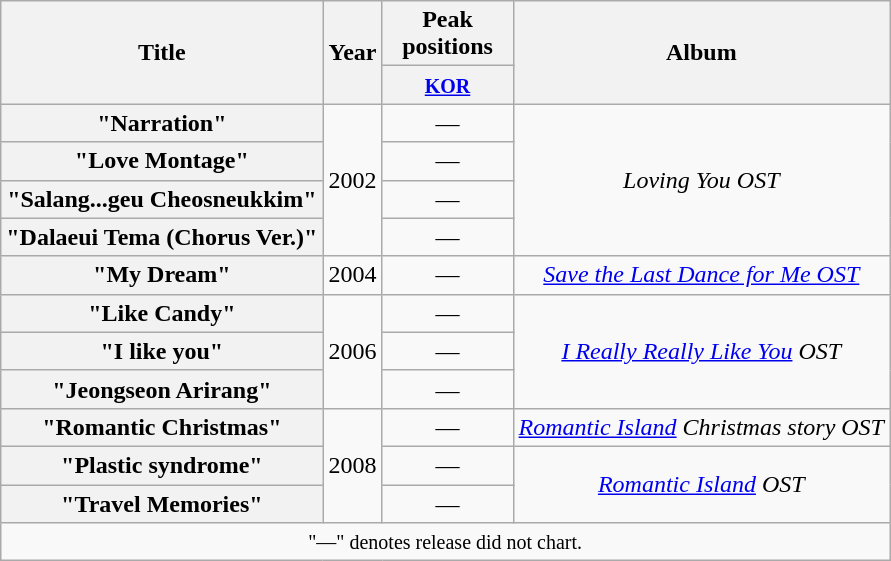<table class="wikitable plainrowheaders" style="text-align:center;">
<tr>
<th scope="col" rowspan="2">Title</th>
<th scope="col" rowspan="2">Year</th>
<th scope="col" colspan="1" style="width:5em;">Peak positions</th>
<th scope="col" rowspan="2">Album</th>
</tr>
<tr>
<th><small><a href='#'>KOR</a></small><br></th>
</tr>
<tr>
<th scope="row">"Narration" </th>
<td rowspan="4">2002</td>
<td>—</td>
<td rowspan="4"><em>Loving You OST</em></td>
</tr>
<tr>
<th scope="row">"Love Montage" </th>
<td>—</td>
</tr>
<tr>
<th scope="row">"Salang...geu Cheosneukkim"  </th>
<td>—</td>
</tr>
<tr>
<th scope="row">"Dalaeui Tema (Chorus Ver.)" </th>
<td>—</td>
</tr>
<tr>
<th scope="row">"My Dream"</th>
<td rowspan="1">2004</td>
<td>—</td>
<td><em><a href='#'>Save the Last Dance for Me OST</a></em></td>
</tr>
<tr>
<th scope="row">"Like Candy" </th>
<td rowspan="3">2006</td>
<td>—</td>
<td rowspan="3"><em><a href='#'>I Really Really Like You</a> OST</em></td>
</tr>
<tr>
<th scope="row">"I like you"  </th>
<td>—</td>
</tr>
<tr>
<th scope="row">"Jeongseon Arirang" </th>
<td>—</td>
</tr>
<tr>
<th scope="row">"Romantic Christmas"  </th>
<td rowspan="3">2008</td>
<td>—</td>
<td rowspan="1"><em><a href='#'>Romantic Island</a> Christmas story OST</em></td>
</tr>
<tr>
<th scope="row">"Plastic syndrome" </th>
<td>—</td>
<td rowspan="2"><em><a href='#'>Romantic Island</a> OST</em></td>
</tr>
<tr>
<th scope="row">"Travel Memories" </th>
<td>—</td>
</tr>
<tr>
<td colspan="5" align="center"><small>"—" denotes release did not chart.</small></td>
</tr>
</table>
